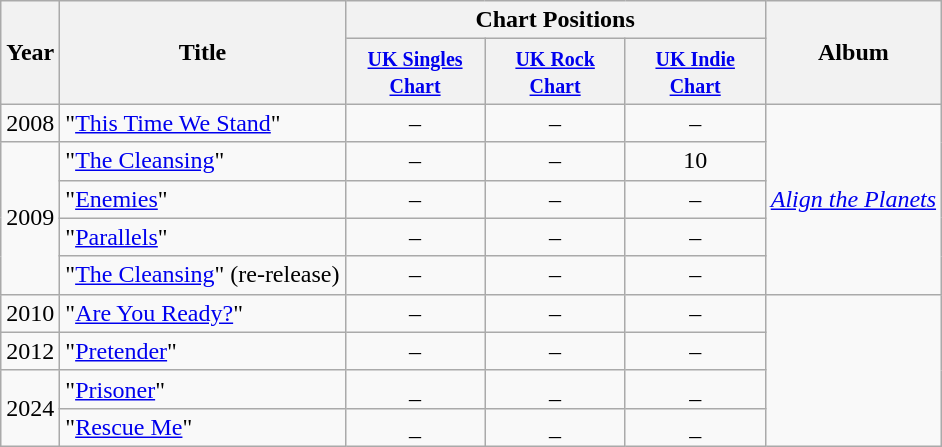<table class="wikitable">
<tr>
<th rowspan="2">Year</th>
<th rowspan="2">Title</th>
<th colspan="3">Chart Positions</th>
<th rowspan="2">Album</th>
</tr>
<tr>
<th style="width:86px;"><small><a href='#'>UK Singles Chart</a></small></th>
<th style="width:86px;"><small><a href='#'>UK Rock Chart</a></small></th>
<th style="width:86px;"><small><a href='#'>UK Indie Chart</a></small></th>
</tr>
<tr>
<td>2008</td>
<td>"<a href='#'>This Time We Stand</a>"</td>
<td style="text-align:center;">–</td>
<td style="text-align:center;">–</td>
<td style="text-align:center;">–</td>
<td rowspan="5"><em><a href='#'>Align the Planets</a></em></td>
</tr>
<tr>
<td rowspan="4">2009</td>
<td>"<a href='#'>The Cleansing</a>"</td>
<td style="text-align:center;">–</td>
<td style="text-align:center;">–</td>
<td style="text-align:center;">10</td>
</tr>
<tr>
<td>"<a href='#'>Enemies</a>"</td>
<td style="text-align:center;">–</td>
<td style="text-align:center;">–</td>
<td style="text-align:center;">–</td>
</tr>
<tr>
<td>"<a href='#'>Parallels</a>"</td>
<td style="text-align:center;">–</td>
<td style="text-align:center;">–</td>
<td style="text-align:center;">–</td>
</tr>
<tr>
<td>"<a href='#'>The Cleansing</a>" (re-release)</td>
<td style="text-align:center;">–</td>
<td style="text-align:center;">–</td>
<td style="text-align:center;">–</td>
</tr>
<tr>
<td>2010</td>
<td>"<a href='#'>Are You Ready?</a>"</td>
<td style="text-align:center;">–</td>
<td style="text-align:center;">–</td>
<td style="text-align:center;">–</td>
</tr>
<tr>
<td>2012</td>
<td>"<a href='#'>Pretender</a>"</td>
<td style="text-align:center;">–</td>
<td style="text-align:center;">–</td>
<td style="text-align:center;">–</td>
</tr>
<tr>
<td rowspan="2">2024</td>
<td>"<a href='#'>Prisoner</a>"</td>
<td style="text-align:center;">_</td>
<td style="text-align:center;">_</td>
<td style="text-align:center;">_</td>
</tr>
<tr>
<td>"<a href='#'>Rescue Me</a>"</td>
<td style="text-align:center;">_</td>
<td style="text-align:center;">_</td>
<td style="text-align:center;">_</td>
</tr>
</table>
